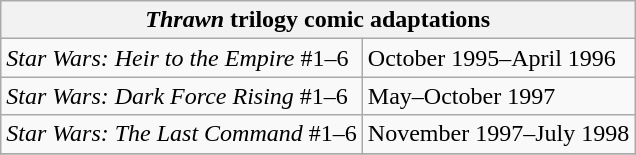<table class="wikitable">
<tr>
<th colspan="2"><em>Thrawn</em> trilogy comic adaptations</th>
</tr>
<tr>
<td><em>Star Wars: Heir to the Empire</em> #1–6</td>
<td>October 1995–April 1996</td>
</tr>
<tr>
<td><em>Star Wars: Dark Force Rising</em> #1–6</td>
<td>May–October 1997</td>
</tr>
<tr>
<td><em>Star Wars: The Last Command</em> #1–6</td>
<td>November 1997–July 1998</td>
</tr>
<tr>
</tr>
</table>
